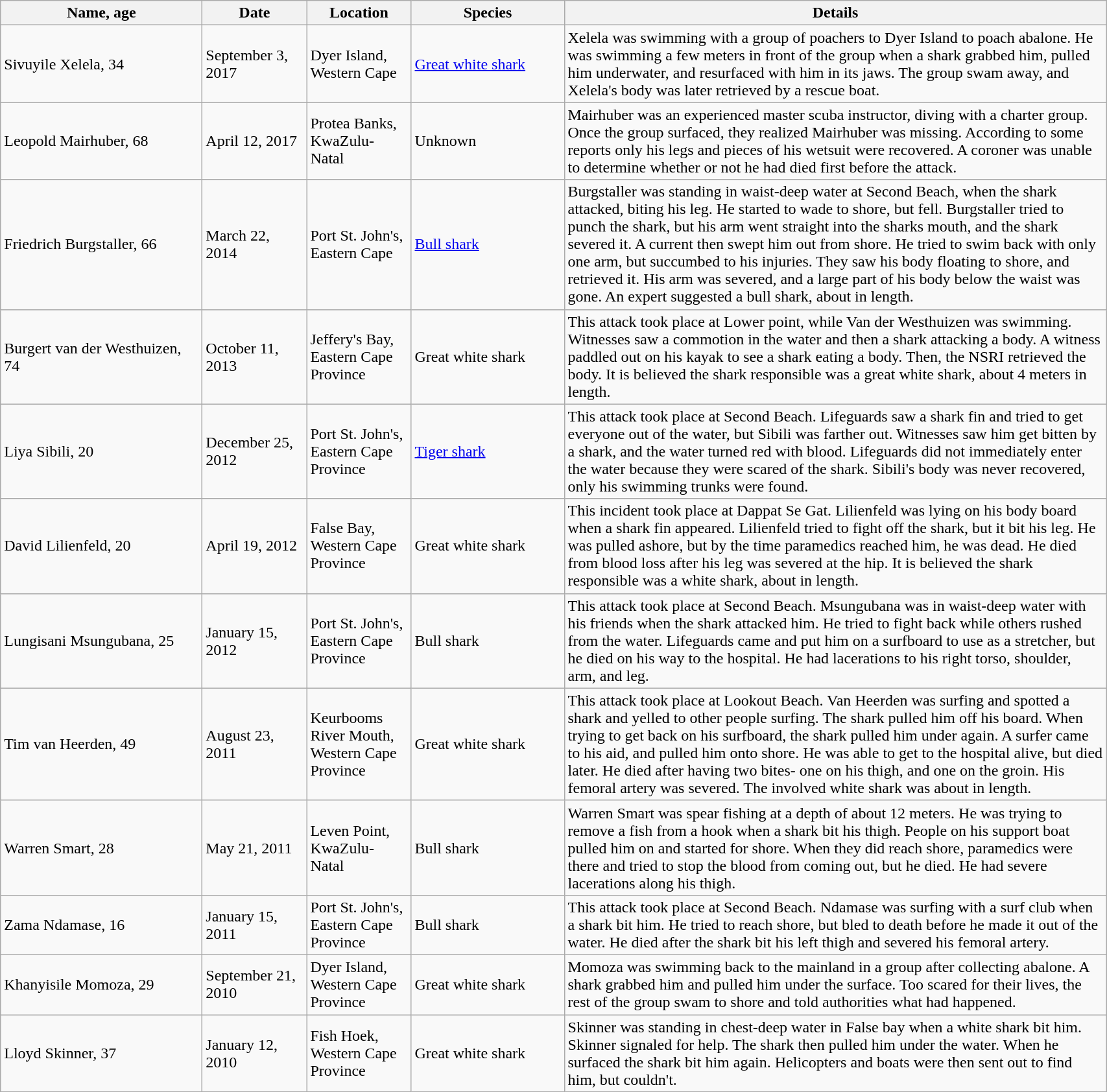<table class="wikitable">
<tr>
<th width="200">Name, age</th>
<th width="100">Date</th>
<th width="100">Location</th>
<th width="150">Species</th>
<th width="550">Details</th>
</tr>
<tr>
<td>Sivuyile Xelela, 34</td>
<td>September 3, 2017</td>
<td>Dyer Island, Western Cape</td>
<td><a href='#'>Great white shark</a></td>
<td>Xelela was swimming with a group of poachers to Dyer Island to poach abalone. He was swimming a few meters in front of the group when a shark grabbed him, pulled him underwater, and resurfaced with him in its jaws. The group swam away, and Xelela's body was later retrieved by a rescue boat.</td>
</tr>
<tr>
<td>Leopold Mairhuber, 68</td>
<td>April 12, 2017</td>
<td>Protea Banks, KwaZulu-Natal</td>
<td>Unknown</td>
<td>Mairhuber was an experienced master scuba instructor, diving with a charter group. Once the group surfaced, they realized Mairhuber was missing. According to some reports only his legs and pieces of his wetsuit were recovered. A coroner was unable to determine whether or not he had died first before the attack.</td>
</tr>
<tr>
<td>Friedrich Burgstaller, 66</td>
<td>March 22, 2014</td>
<td>Port St. John's, Eastern Cape</td>
<td><a href='#'>Bull shark</a></td>
<td>Burgstaller was standing in waist-deep water at Second Beach, when the shark attacked, biting his leg. He started to wade to shore, but fell. Burgstaller tried to punch the shark, but his arm went straight into the sharks mouth, and the shark severed it. A current then swept him out from shore. He tried to swim back with only one arm, but succumbed to his injuries. They saw his body floating to shore, and retrieved it. His arm was severed, and a large part of his body below the waist was gone. An expert suggested a bull shark, about  in length.</td>
</tr>
<tr>
<td>Burgert van der Westhuizen, 74</td>
<td>October 11, 2013</td>
<td>Jeffery's Bay, Eastern Cape Province</td>
<td>Great white shark</td>
<td>This attack took place at Lower point, while Van der Westhuizen was swimming. Witnesses saw a commotion in the water and then a shark attacking a body. A witness paddled out on his kayak to see a shark eating a body. Then, the NSRI retrieved the body. It is believed the shark responsible was a great white shark, about 4 meters in length.</td>
</tr>
<tr>
<td>Liya Sibili, 20</td>
<td>December 25, 2012</td>
<td>Port St. John's, Eastern Cape Province</td>
<td><a href='#'>Tiger shark</a></td>
<td>This attack took place at Second Beach. Lifeguards saw a shark fin and tried to get everyone out of the water, but Sibili was farther out. Witnesses saw him get bitten by a shark, and the water turned red with blood. Lifeguards did not immediately enter the water because they were scared of the shark. Sibili's body was never recovered, only his swimming trunks were found.</td>
</tr>
<tr>
<td>David Lilienfeld, 20</td>
<td>April 19, 2012</td>
<td>False Bay, Western Cape Province</td>
<td>Great white shark</td>
<td>This incident took place at Dappat Se Gat. Lilienfeld was lying on his body board when a shark fin appeared. Lilienfeld tried to fight off the shark, but it bit his leg. He was pulled ashore, but by the time paramedics reached him, he was dead. He died from blood loss after his leg was severed at the hip. It is believed the shark responsible was a white shark, about  in length.</td>
</tr>
<tr>
<td>Lungisani Msungubana, 25</td>
<td>January 15, 2012</td>
<td>Port St. John's, Eastern Cape Province</td>
<td>Bull shark</td>
<td>This attack took place at Second Beach. Msungubana was in waist-deep water with his friends when the shark attacked him. He tried to fight back while others rushed from the water. Lifeguards came and put him on a surfboard to use as a stretcher, but he died on his way to the hospital. He had lacerations to his right torso, shoulder, arm, and leg.</td>
</tr>
<tr>
<td>Tim van Heerden, 49</td>
<td>August 23, 2011</td>
<td>Keurbooms River Mouth, Western Cape Province</td>
<td>Great white shark</td>
<td>This attack took place at Lookout Beach. Van Heerden was surfing and spotted a shark and yelled to other people surfing. The shark pulled him off his board. When trying to get back on his surfboard, the shark pulled him under again. A surfer came to his aid, and pulled him onto shore. He was able to get to the hospital alive, but died later. He died after having two bites- one on his thigh, and one on the groin. His femoral artery was severed. The involved white shark was about  in length.</td>
</tr>
<tr>
<td>Warren Smart, 28</td>
<td>May 21, 2011</td>
<td>Leven Point, KwaZulu-Natal</td>
<td>Bull shark</td>
<td>Warren Smart was spear fishing at a depth of about 12 meters. He was trying to remove a fish from a hook when a shark bit his thigh. People on his support boat pulled him on and started for shore. When they did reach shore, paramedics were there and tried to stop the blood from coming out, but he died. He had severe lacerations along his thigh.</td>
</tr>
<tr>
<td>Zama Ndamase, 16</td>
<td>January 15, 2011</td>
<td>Port St. John's, Eastern Cape Province</td>
<td>Bull shark</td>
<td>This attack took place at Second Beach. Ndamase was surfing with a surf club when a shark bit him. He tried to reach shore, but bled to death before he made it out of the water. He died after the shark bit his left thigh and severed his femoral artery.</td>
</tr>
<tr>
<td>Khanyisile Momoza, 29</td>
<td>September 21, 2010</td>
<td>Dyer Island, Western Cape Province</td>
<td>Great white shark</td>
<td>Momoza was swimming back to the mainland in a group after collecting abalone. A shark grabbed him and pulled him under the surface. Too scared for their lives, the rest of the group swam to shore and told authorities what had happened.</td>
</tr>
<tr>
<td>Lloyd Skinner, 37</td>
<td>January 12, 2010</td>
<td>Fish Hoek, Western Cape Province</td>
<td>Great white shark</td>
<td>Skinner was standing in chest-deep water in False bay when a white shark bit him. Skinner signaled for help. The shark then pulled him under the water. When he surfaced the shark bit him again. Helicopters and boats were then sent out to find him, but couldn't.</td>
</tr>
</table>
